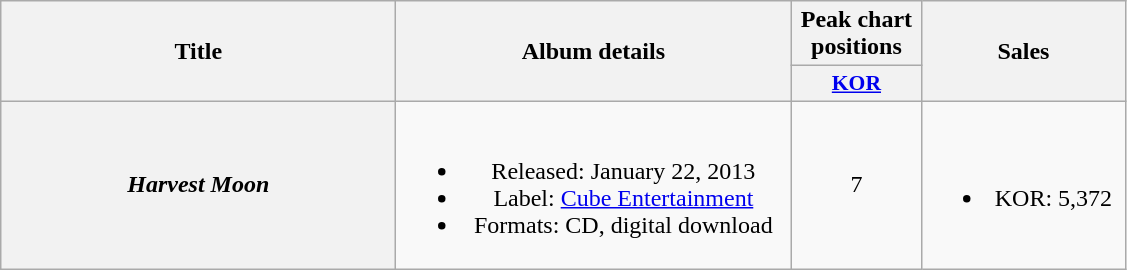<table class="wikitable plainrowheaders" style="text-align:center;" border="1">
<tr>
<th scope="col" rowspan="2" style="width:16em;">Title</th>
<th scope="col" rowspan="2" style="width:16em;">Album details</th>
<th scope="col" style="width:5em;">Peak chart positions</th>
<th scope="col" rowspan="2" style="width:8em;">Sales</th>
</tr>
<tr>
<th scope="col" style="width:2.2em;font-size:90%;"><a href='#'>KOR</a><br></th>
</tr>
<tr>
<th scope="row"><em>Harvest Moon</em></th>
<td><br><ul><li>Released: January 22, 2013</li><li>Label: <a href='#'>Cube Entertainment</a></li><li>Formats: CD, digital download</li></ul></td>
<td>7</td>
<td><br><ul><li>KOR: 5,372</li></ul></td>
</tr>
</table>
